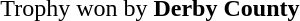<table width="100%">
<tr>
<td align="right">Trophy won by <strong>Derby County</strong></td>
</tr>
</table>
